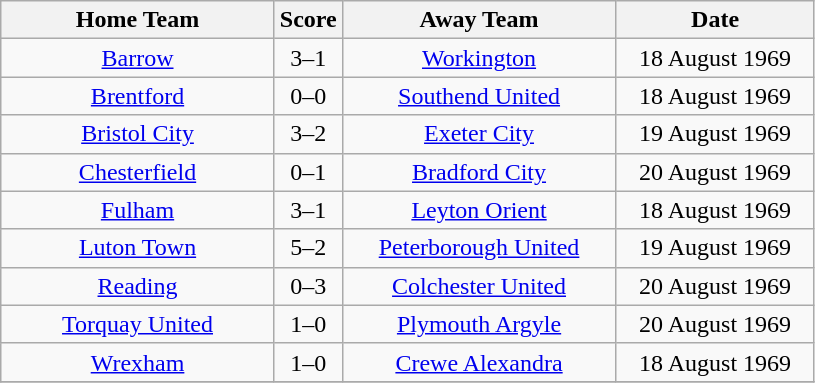<table class="wikitable" style="text-align:center;">
<tr>
<th width=175>Home Team</th>
<th width=20>Score</th>
<th width=175>Away Team</th>
<th width=125>Date</th>
</tr>
<tr>
<td><a href='#'>Barrow</a></td>
<td>3–1</td>
<td><a href='#'>Workington</a></td>
<td>18 August 1969</td>
</tr>
<tr>
<td><a href='#'>Brentford</a></td>
<td>0–0</td>
<td><a href='#'>Southend United</a></td>
<td>18 August 1969</td>
</tr>
<tr>
<td><a href='#'>Bristol City</a></td>
<td>3–2</td>
<td><a href='#'>Exeter City</a></td>
<td>19 August 1969</td>
</tr>
<tr>
<td><a href='#'>Chesterfield</a></td>
<td>0–1</td>
<td><a href='#'>Bradford City</a></td>
<td>20 August 1969</td>
</tr>
<tr>
<td><a href='#'>Fulham</a></td>
<td>3–1</td>
<td><a href='#'>Leyton Orient</a></td>
<td>18 August 1969</td>
</tr>
<tr>
<td><a href='#'>Luton Town</a></td>
<td>5–2</td>
<td><a href='#'>Peterborough United</a></td>
<td>19 August 1969</td>
</tr>
<tr>
<td><a href='#'>Reading</a></td>
<td>0–3</td>
<td><a href='#'>Colchester United</a></td>
<td>20 August 1969</td>
</tr>
<tr>
<td><a href='#'>Torquay United</a></td>
<td>1–0</td>
<td><a href='#'>Plymouth Argyle</a></td>
<td>20 August 1969</td>
</tr>
<tr>
<td><a href='#'>Wrexham</a></td>
<td>1–0</td>
<td><a href='#'>Crewe Alexandra</a></td>
<td>18 August 1969</td>
</tr>
<tr>
</tr>
</table>
